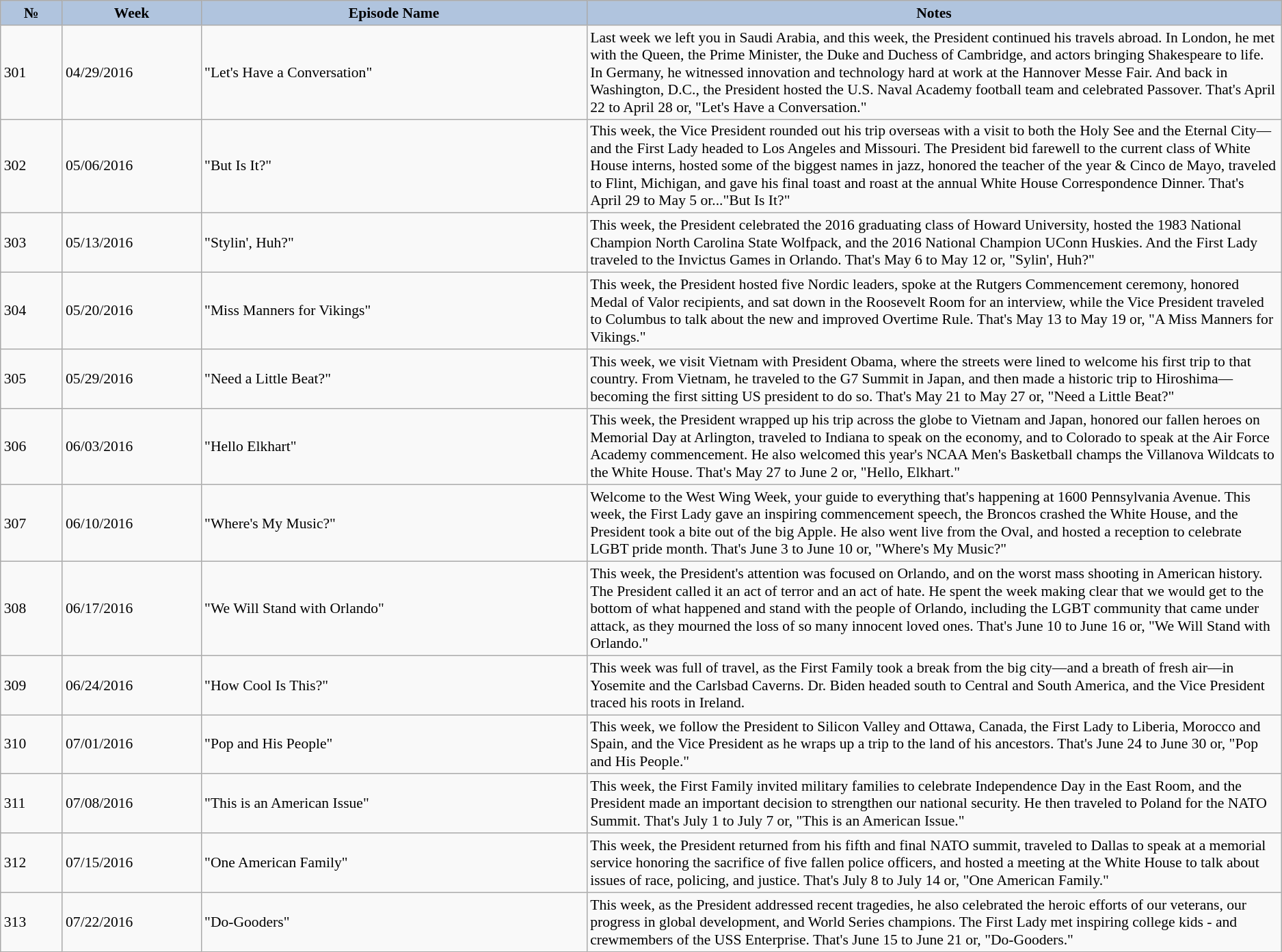<table class="wikitable" style="font-size:90%;">
<tr style="background:#ccc; text-align:center;">
<th style="background:#b0c4de; width:4%;">№</th>
<th style="background:#b0c4de; width:9%;">Week</th>
<th style="background:#b0c4de; width:25%;">Episode Name</th>
<th style="background:#b0c4de; width:45%;">Notes</th>
</tr>
<tr>
<td>301</td>
<td>04/29/2016</td>
<td>"Let's Have a Conversation" </td>
<td>Last week we left you in Saudi Arabia, and this week, the President continued his travels abroad. In London, he met with the Queen, the Prime Minister, the Duke and Duchess of Cambridge, and actors bringing Shakespeare to life. In Germany, he witnessed innovation and technology hard at work at the Hannover Messe Fair. And back in Washington, D.C., the President hosted the U.S. Naval Academy football team and celebrated Passover. That's April 22 to April 28 or, "Let's Have a Conversation."</td>
</tr>
<tr>
<td>302</td>
<td>05/06/2016</td>
<td>"But Is It?" </td>
<td>This week, the Vice President rounded out his trip overseas with a visit to both the Holy See and the Eternal City—and the First Lady headed to Los Angeles and Missouri. The President bid farewell to the current class of White House interns, hosted some of the biggest names in jazz, honored the teacher of the year & Cinco de Mayo, traveled to Flint, Michigan, and gave his final toast and roast at the annual White House Correspondence Dinner. That's April 29 to May 5 or..."But Is It?"</td>
</tr>
<tr>
<td>303</td>
<td>05/13/2016</td>
<td>"Stylin', Huh?" </td>
<td>This week, the President celebrated the 2016 graduating class of Howard University, hosted the 1983 National Champion North Carolina State Wolfpack, and the 2016 National Champion UConn Huskies. And the First Lady traveled to the Invictus Games in Orlando. That's May 6 to May 12 or, "Sylin', Huh?"</td>
</tr>
<tr>
<td>304</td>
<td>05/20/2016</td>
<td>"Miss Manners for Vikings"</td>
<td>This week, the President hosted five Nordic leaders, spoke at the Rutgers Commencement ceremony, honored Medal of Valor recipients, and sat down in the Roosevelt Room for an interview, while the Vice President traveled to Columbus to talk about the new and improved Overtime Rule. That's May 13 to May 19 or, "A Miss Manners for Vikings."</td>
</tr>
<tr>
<td>305</td>
<td>05/29/2016</td>
<td>"Need a Little Beat?" </td>
<td>This week, we visit Vietnam with President Obama, where the streets were lined to welcome his first trip to that country. From Vietnam, he traveled to the G7 Summit in Japan, and then made a historic trip to Hiroshima—becoming the first sitting US president to do so. That's May 21 to May 27 or, "Need a Little Beat?"</td>
</tr>
<tr>
<td>306</td>
<td>06/03/2016</td>
<td>"Hello Elkhart"</td>
<td>This week, the President wrapped up his trip across the globe to Vietnam and Japan, honored our fallen heroes on Memorial Day at Arlington, traveled to Indiana to speak on the economy, and to Colorado to speak at the Air Force Academy commencement. He also welcomed this year's NCAA Men's Basketball champs the Villanova Wildcats to the White House. That's May 27 to June 2 or, "Hello, Elkhart."</td>
</tr>
<tr>
<td>307</td>
<td>06/10/2016</td>
<td>"Where's My Music?"</td>
<td>Welcome to the West Wing Week, your guide to everything that's happening at 1600 Pennsylvania Avenue. This week, the First Lady gave an inspiring commencement speech, the Broncos crashed the White House, and the President took a bite out of the big Apple. He also went live from the Oval, and hosted a reception to celebrate LGBT pride month. That's June 3 to June 10 or, "Where's My Music?"</td>
</tr>
<tr>
<td>308</td>
<td>06/17/2016</td>
<td>"We Will Stand with Orlando"</td>
<td>This week, the President's attention was focused on Orlando, and on the worst mass shooting in American history. The President called it an act of terror and an act of hate. He spent the week making clear that we would get to the bottom of what happened and stand with the people of Orlando, including the LGBT community that came under attack, as they mourned the loss of so many innocent loved ones. That's June 10 to June 16 or, "We Will Stand with Orlando."</td>
</tr>
<tr>
<td>309</td>
<td>06/24/2016</td>
<td>"How Cool Is This?"</td>
<td>This week was full of travel, as the First Family took a break from the big city—and a breath of fresh air—in Yosemite and the Carlsbad Caverns. Dr. Biden headed south to Central and South America, and the Vice President traced his roots in Ireland.</td>
</tr>
<tr>
<td>310</td>
<td>07/01/2016</td>
<td>"Pop and His People"</td>
<td>This week, we follow the President to Silicon Valley and Ottawa, Canada, the First Lady to Liberia, Morocco and Spain, and the Vice President as he wraps up a trip to the land of his ancestors. That's June 24 to June 30 or, "Pop and His People."</td>
</tr>
<tr>
<td>311</td>
<td>07/08/2016</td>
<td>"This is an American Issue"</td>
<td>This week, the First Family invited military families to celebrate Independence Day in the East Room, and the President made an important decision to strengthen our national security. He then traveled to Poland for the NATO Summit. That's July 1 to July 7 or, "This is an American Issue."</td>
</tr>
<tr>
<td>312</td>
<td>07/15/2016</td>
<td>"One American Family"</td>
<td>This week, the President returned from his fifth and final NATO summit, traveled to Dallas to speak at a memorial service honoring the sacrifice of five fallen police officers, and hosted a meeting at the White House to talk about issues of race, policing, and justice. That's July 8 to July 14 or, "One American Family."</td>
</tr>
<tr>
<td>313</td>
<td>07/22/2016</td>
<td>"Do-Gooders"</td>
<td>This week, as the President addressed recent tragedies, he also celebrated the heroic efforts of our veterans, our progress in global development, and World Series champions. The First Lady met inspiring college kids - and crewmembers of the USS Enterprise. That's June 15 to June 21 or, "Do-Gooders."</td>
</tr>
</table>
